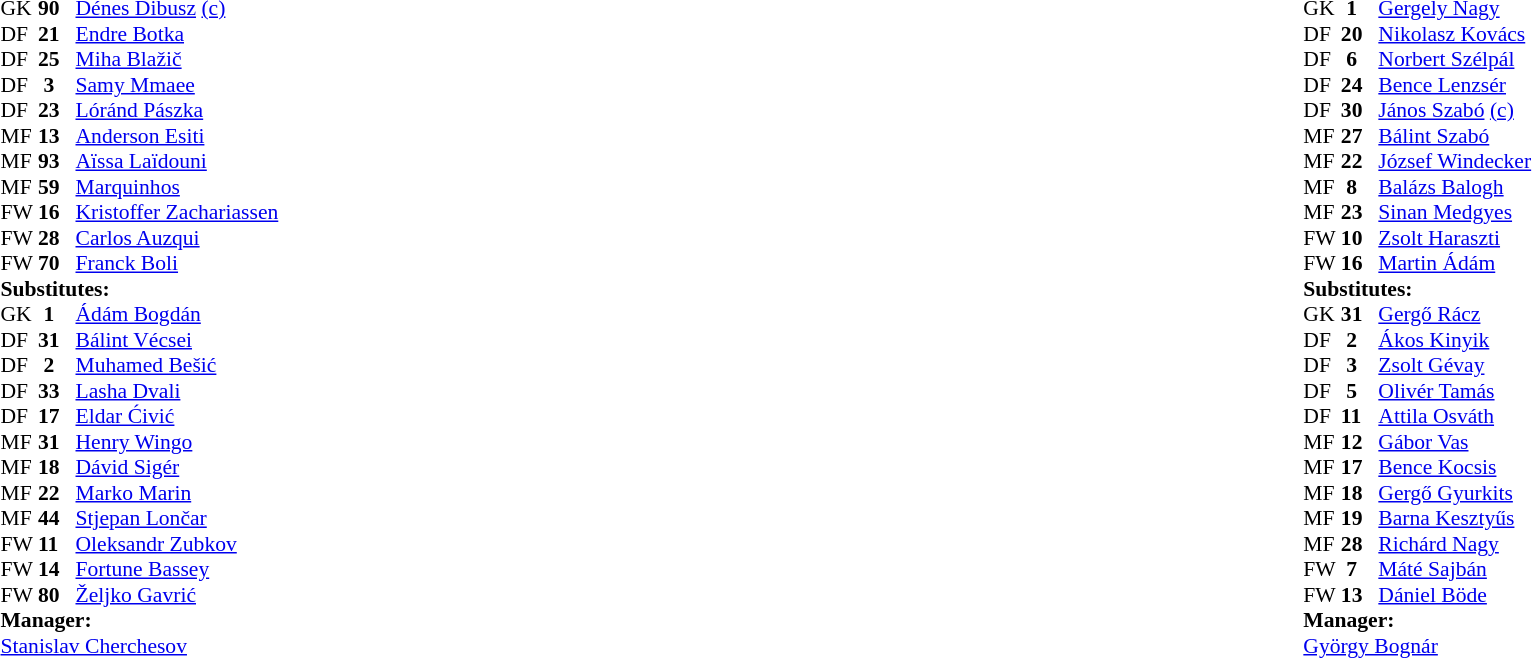<table width="100%">
<tr>
<td valign="top" width="50%"><br><table style="font-size: 90%" cellspacing="0" cellpadding="0">
<tr>
<th width="25"></th>
<th width="25"></th>
</tr>
<tr>
<td>GK</td>
<td><strong>90</strong></td>
<td> <a href='#'>Dénes Dibusz</a> <a href='#'>(c)</a></td>
</tr>
<tr>
<td>DF</td>
<td><strong>21</strong></td>
<td> <a href='#'>Endre Botka</a></td>
<td></td>
<td> </td>
</tr>
<tr>
<td>DF</td>
<td><strong>25</strong></td>
<td> <a href='#'>Miha Blažič</a></td>
</tr>
<tr>
<td>DF</td>
<td><strong> 3</strong></td>
<td> <a href='#'>Samy Mmaee</a></td>
</tr>
<tr>
<td>DF</td>
<td><strong>23</strong></td>
<td> <a href='#'>Lóránd Pászka</a></td>
<td></td>
<td> </td>
</tr>
<tr>
<td>MF</td>
<td><strong>13</strong></td>
<td> <a href='#'>Anderson Esiti</a></td>
</tr>
<tr>
<td>MF</td>
<td><strong>93</strong></td>
<td> <a href='#'>Aïssa Laïdouni</a></td>
</tr>
<tr>
<td>MF</td>
<td><strong>59</strong></td>
<td> <a href='#'>Marquinhos</a></td>
<td></td>
<td> </td>
</tr>
<tr>
<td>FW</td>
<td><strong>16</strong></td>
<td> <a href='#'>Kristoffer Zachariassen</a></td>
</tr>
<tr>
<td>FW</td>
<td><strong>28</strong></td>
<td> <a href='#'>Carlos Auzqui</a></td>
<td></td>
<td> </td>
</tr>
<tr>
<td>FW</td>
<td><strong>70</strong></td>
<td> <a href='#'>Franck Boli</a></td>
</tr>
<tr>
<td colspan=4><strong>Substitutes:</strong></td>
</tr>
<tr>
<td>GK</td>
<td><strong> 1</strong></td>
<td> <a href='#'>Ádám Bogdán</a></td>
</tr>
<tr>
<td>DF</td>
<td><strong>31</strong></td>
<td> <a href='#'>Bálint Vécsei</a></td>
<td></td>
<td> </td>
</tr>
<tr>
<td>DF</td>
<td><strong> 2</strong></td>
<td> <a href='#'>Muhamed Bešić</a></td>
</tr>
<tr>
<td>DF</td>
<td><strong>33</strong></td>
<td> <a href='#'>Lasha Dvali</a></td>
</tr>
<tr>
<td>DF</td>
<td><strong>17</strong></td>
<td> <a href='#'>Eldar Ćivić</a></td>
<td></td>
<td> </td>
</tr>
<tr>
<td>MF</td>
<td><strong>31</strong></td>
<td> <a href='#'>Henry Wingo</a></td>
<td></td>
<td> </td>
</tr>
<tr>
<td>MF</td>
<td><strong>18</strong></td>
<td> <a href='#'>Dávid Sigér</a></td>
</tr>
<tr>
<td>ΜF</td>
<td><strong>22</strong></td>
<td> <a href='#'>Marko Marin</a></td>
</tr>
<tr>
<td>MF</td>
<td><strong>44</strong></td>
<td> <a href='#'>Stjepan Lončar</a></td>
<td></td>
<td> </td>
</tr>
<tr>
<td>FW</td>
<td><strong>11</strong></td>
<td> <a href='#'>Oleksandr Zubkov</a></td>
</tr>
<tr>
<td>FW</td>
<td><strong>14</strong></td>
<td> <a href='#'>Fortune Bassey</a></td>
</tr>
<tr>
<td>FW</td>
<td><strong>80</strong></td>
<td> <a href='#'>Željko Gavrić</a></td>
</tr>
<tr>
<td colspan=4><strong>Manager:</strong></td>
</tr>
<tr>
<td colspan="4"> <a href='#'>Stanislav Cherchesov</a></td>
</tr>
</table>
</td>
<td valign="top" width="50%"><br><table style="font-size: 90%" cellspacing="0" cellpadding="0" align="center">
<tr>
<th width="25"></th>
<th width="25"></th>
</tr>
<tr>
<td>GK</td>
<td><strong> 1</strong></td>
<td> <a href='#'>Gergely Nagy</a></td>
</tr>
<tr>
<td>DF</td>
<td><strong>20</strong></td>
<td> <a href='#'>Nikolasz Kovács</a></td>
<td></td>
<td></td>
</tr>
<tr>
<td>DF</td>
<td><strong> 6</strong></td>
<td> <a href='#'>Norbert Szélpál</a></td>
</tr>
<tr>
<td>DF</td>
<td><strong>24</strong></td>
<td> <a href='#'>Bence Lenzsér</a></td>
<td></td>
</tr>
<tr>
<td>DF</td>
<td><strong>30</strong></td>
<td> <a href='#'>János Szabó</a> <a href='#'>(c)</a></td>
<td></td>
<td></td>
</tr>
<tr>
<td>MF</td>
<td><strong>27</strong></td>
<td> <a href='#'>Bálint Szabó</a></td>
<td></td>
<td></td>
</tr>
<tr>
<td>MF</td>
<td><strong>22</strong></td>
<td> <a href='#'>József Windecker</a></td>
<td></td>
</tr>
<tr>
<td>MF</td>
<td><strong> 8</strong></td>
<td> <a href='#'>Balázs Balogh</a></td>
<td></td>
<td></td>
</tr>
<tr>
<td>MF</td>
<td><strong>23</strong></td>
<td> <a href='#'>Sinan Medgyes</a></td>
</tr>
<tr>
<td>FW</td>
<td><strong>10</strong></td>
<td> <a href='#'>Zsolt Haraszti</a></td>
<td></td>
<td></td>
</tr>
<tr>
<td>FW</td>
<td><strong>16</strong></td>
<td> <a href='#'>Martin Ádám</a></td>
<td></td>
</tr>
<tr>
<td colspan=4><strong>Substitutes:</strong></td>
</tr>
<tr>
<td>GK</td>
<td><strong>31</strong></td>
<td> <a href='#'>Gergő Rácz</a></td>
</tr>
<tr>
<td>DF</td>
<td><strong> 2</strong></td>
<td> <a href='#'>Ákos Kinyik</a></td>
</tr>
<tr>
<td>DF</td>
<td><strong> 3</strong></td>
<td> <a href='#'>Zsolt Gévay</a></td>
</tr>
<tr>
<td>DF</td>
<td><strong> 5</strong></td>
<td> <a href='#'>Olivér Tamás</a></td>
<td></td>
<td></td>
</tr>
<tr>
<td>DF</td>
<td><strong>11</strong></td>
<td> <a href='#'>Attila Osváth</a></td>
<td></td>
<td></td>
</tr>
<tr>
<td>MF</td>
<td><strong>12</strong></td>
<td> <a href='#'>Gábor Vas</a></td>
</tr>
<tr>
<td>MF</td>
<td><strong>17</strong></td>
<td> <a href='#'>Bence Kocsis</a></td>
</tr>
<tr>
<td>MF</td>
<td><strong>18</strong></td>
<td> <a href='#'>Gergő Gyurkits</a></td>
</tr>
<tr>
<td>MF</td>
<td><strong>19</strong></td>
<td> <a href='#'>Barna Kesztyűs</a></td>
</tr>
<tr>
<td>MF</td>
<td><strong>28</strong></td>
<td> <a href='#'>Richárd Nagy</a></td>
</tr>
<tr>
<td>FW</td>
<td><strong> 7</strong></td>
<td> <a href='#'>Máté Sajbán</a></td>
<td></td>
<td></td>
</tr>
<tr>
<td>FW</td>
<td><strong>13</strong></td>
<td> <a href='#'>Dániel Böde</a></td>
<td></td>
<td></td>
</tr>
<tr>
<td colspan=4><strong>Manager:</strong></td>
</tr>
<tr>
<td colspan="4"> <a href='#'>György Bognár</a></td>
</tr>
</table>
</td>
</tr>
</table>
